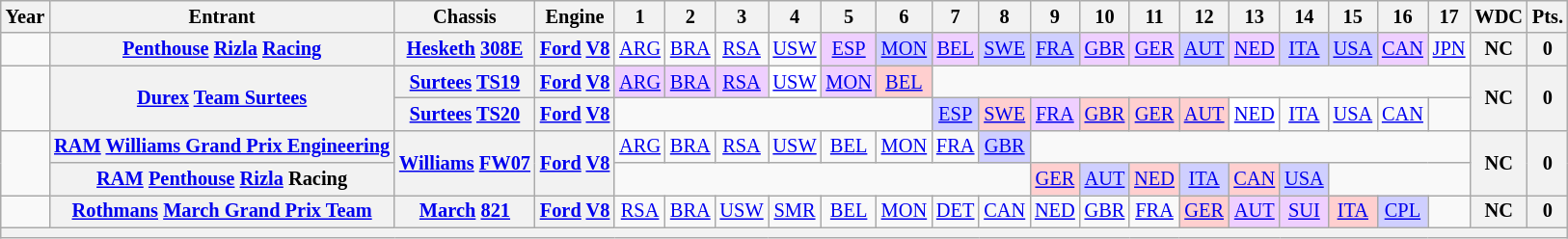<table class="wikitable" style="text-align:center; font-size:85%">
<tr>
<th>Year</th>
<th>Entrant</th>
<th>Chassis</th>
<th>Engine</th>
<th>1</th>
<th>2</th>
<th>3</th>
<th>4</th>
<th>5</th>
<th>6</th>
<th>7</th>
<th>8</th>
<th>9</th>
<th>10</th>
<th>11</th>
<th>12</th>
<th>13</th>
<th>14</th>
<th>15</th>
<th>16</th>
<th>17</th>
<th>WDC</th>
<th>Pts.</th>
</tr>
<tr>
<td></td>
<th nowrap><a href='#'>Penthouse</a> <a href='#'>Rizla</a> <a href='#'>Racing</a></th>
<th nowrap><a href='#'>Hesketh</a> <a href='#'>308E</a></th>
<th nowrap><a href='#'>Ford</a> <a href='#'>V8</a></th>
<td><a href='#'>ARG</a></td>
<td><a href='#'>BRA</a></td>
<td><a href='#'>RSA</a></td>
<td><a href='#'>USW</a></td>
<td style="background:#EFCFFF;"><a href='#'>ESP</a><br></td>
<td style="background:#CFCFFF;"><a href='#'>MON</a><br></td>
<td style="background:#EFCFFF;"><a href='#'>BEL</a><br></td>
<td style="background:#CFCFFF;"><a href='#'>SWE</a><br></td>
<td style="background:#CFCFFF;"><a href='#'>FRA</a><br></td>
<td style="background:#EFCFFF;"><a href='#'>GBR</a><br></td>
<td style="background:#EFCFFF;"><a href='#'>GER</a><br></td>
<td style="background:#CFCFFF;"><a href='#'>AUT</a><br></td>
<td style="background:#EFCFFF;"><a href='#'>NED</a><br></td>
<td style="background:#CFCFFF;"><a href='#'>ITA</a><br></td>
<td style="background:#CFCFFF;"><a href='#'>USA</a><br></td>
<td style="background:#EFCFFF;"><a href='#'>CAN</a><br></td>
<td><a href='#'>JPN</a></td>
<th>NC</th>
<th>0</th>
</tr>
<tr>
<td rowspan="2"></td>
<th rowspan="2" nowrap><a href='#'>Durex</a> <a href='#'>Team Surtees</a></th>
<th nowrap><a href='#'>Surtees</a> <a href='#'>TS19</a></th>
<th nowrap><a href='#'>Ford</a> <a href='#'>V8</a></th>
<td style="background:#EFCFFF;"><a href='#'>ARG</a><br></td>
<td style="background:#EFCFFF;"><a href='#'>BRA</a><br></td>
<td style="background:#EFCFFF;"><a href='#'>RSA</a><br></td>
<td style="background:#ffffff;"><a href='#'>USW</a><br></td>
<td style="background:#EFCFFF;"><a href='#'>MON</a><br></td>
<td style="background:#FFCFCF;"><a href='#'>BEL</a><br></td>
<td colspan=11></td>
<th rowspan="2">NC</th>
<th rowspan="2">0</th>
</tr>
<tr>
<th nowrap><a href='#'>Surtees</a> <a href='#'>TS20</a></th>
<th nowrap><a href='#'>Ford</a> <a href='#'>V8</a></th>
<td colspan=6></td>
<td style="background:#CFCFFF;"><a href='#'>ESP</a><br></td>
<td style="background:#FFCFCF;"><a href='#'>SWE</a><br></td>
<td style="background:#EFCFFF;"><a href='#'>FRA</a><br></td>
<td style="background:#FFCFCF;"><a href='#'>GBR</a><br></td>
<td style="background:#FFCFCF;"><a href='#'>GER</a><br></td>
<td style="background:#FFCFCF;"><a href='#'>AUT</a><br></td>
<td style="background:#ffffff;"><a href='#'>NED</a><br></td>
<td><a href='#'>ITA</a></td>
<td><a href='#'>USA</a></td>
<td><a href='#'>CAN</a></td>
<td></td>
</tr>
<tr>
<td rowspan="2"></td>
<th nowrap><a href='#'>RAM</a> <a href='#'>Williams Grand Prix Engineering</a></th>
<th rowspan="2" nowrap><a href='#'>Williams</a> <a href='#'>FW07</a></th>
<th rowspan="2" nowrap><a href='#'>Ford</a> <a href='#'>V8</a></th>
<td><a href='#'>ARG</a></td>
<td><a href='#'>BRA</a></td>
<td><a href='#'>RSA</a></td>
<td><a href='#'>USW</a></td>
<td><a href='#'>BEL</a></td>
<td><a href='#'>MON</a></td>
<td><a href='#'>FRA</a></td>
<td style="background:#CFCFFF;"><a href='#'>GBR</a><br></td>
<td colspan=9></td>
<th rowspan="2">NC</th>
<th rowspan="2">0</th>
</tr>
<tr>
<th nowrap><a href='#'>RAM</a> <a href='#'>Penthouse</a> <a href='#'>Rizla</a> Racing</th>
<td colspan=8></td>
<td style="background:#FFCFCF;"><a href='#'>GER</a><br></td>
<td style="background:#CFCFFF;"><a href='#'>AUT</a><br></td>
<td style="background:#FFCFCF;"><a href='#'>NED</a><br></td>
<td style="background:#CFCFFF;"><a href='#'>ITA</a><br></td>
<td style="background:#FFCFCF;"><a href='#'>CAN</a><br></td>
<td style="background:#CFCFFF;"><a href='#'>USA</a><br></td>
<td colspan=3></td>
</tr>
<tr>
<td></td>
<th nowrap><a href='#'>Rothmans</a> <a href='#'>March Grand Prix Team</a></th>
<th nowrap><a href='#'>March</a> <a href='#'>821</a></th>
<th nowrap><a href='#'>Ford</a> <a href='#'>V8</a></th>
<td><a href='#'>RSA</a></td>
<td><a href='#'>BRA</a></td>
<td><a href='#'>USW</a></td>
<td><a href='#'>SMR</a></td>
<td><a href='#'>BEL</a></td>
<td><a href='#'>MON</a></td>
<td><a href='#'>DET</a></td>
<td><a href='#'>CAN</a></td>
<td><a href='#'>NED</a></td>
<td><a href='#'>GBR</a></td>
<td><a href='#'>FRA</a></td>
<td style="background:#FFCFCF;"><a href='#'>GER</a><br></td>
<td style="background:#EFCFFF;"><a href='#'>AUT</a><br></td>
<td style="background:#EFCFFF;"><a href='#'>SUI</a><br></td>
<td style="background:#FFCFCF;"><a href='#'>ITA</a><br></td>
<td style="background:#CFCFFF;"><a href='#'>CPL</a><br></td>
<td></td>
<th>NC</th>
<th>0</th>
</tr>
<tr>
<th colspan="23"></th>
</tr>
</table>
